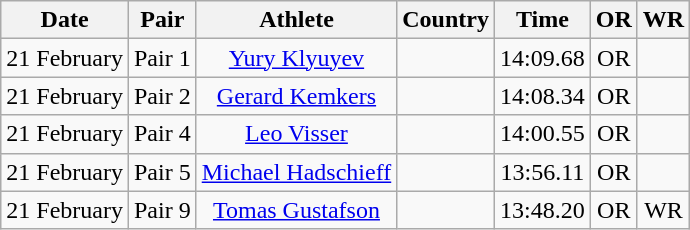<table class="wikitable" style="text-align:center">
<tr>
<th>Date</th>
<th>Pair</th>
<th>Athlete</th>
<th>Country</th>
<th>Time</th>
<th>OR</th>
<th>WR</th>
</tr>
<tr>
<td>21 February</td>
<td>Pair 1</td>
<td><a href='#'>Yury Klyuyev</a></td>
<td></td>
<td>14:09.68</td>
<td>OR</td>
<td></td>
</tr>
<tr>
<td>21 February</td>
<td>Pair 2</td>
<td><a href='#'>Gerard Kemkers</a></td>
<td></td>
<td>14:08.34</td>
<td>OR</td>
<td></td>
</tr>
<tr>
<td>21 February</td>
<td>Pair 4</td>
<td><a href='#'>Leo Visser</a></td>
<td></td>
<td>14:00.55</td>
<td>OR</td>
<td></td>
</tr>
<tr>
<td>21 February</td>
<td>Pair 5</td>
<td><a href='#'>Michael Hadschieff</a></td>
<td></td>
<td>13:56.11</td>
<td>OR</td>
<td></td>
</tr>
<tr>
<td>21 February</td>
<td>Pair 9</td>
<td><a href='#'>Tomas Gustafson</a></td>
<td></td>
<td>13:48.20</td>
<td>OR</td>
<td>WR</td>
</tr>
</table>
